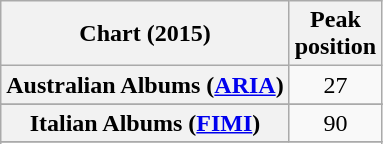<table class="wikitable sortable plainrowheaders" style="text-align:center;">
<tr>
<th scope="col">Chart (2015)</th>
<th scope="col">Peak<br>position</th>
</tr>
<tr>
<th scope="row">Australian Albums (<a href='#'>ARIA</a>)</th>
<td style="text-align:center;">27</td>
</tr>
<tr>
</tr>
<tr>
</tr>
<tr>
</tr>
<tr>
<th scope="row">Italian Albums (<a href='#'>FIMI</a>)</th>
<td style="text-align:center;">90</td>
</tr>
<tr>
</tr>
<tr>
</tr>
</table>
